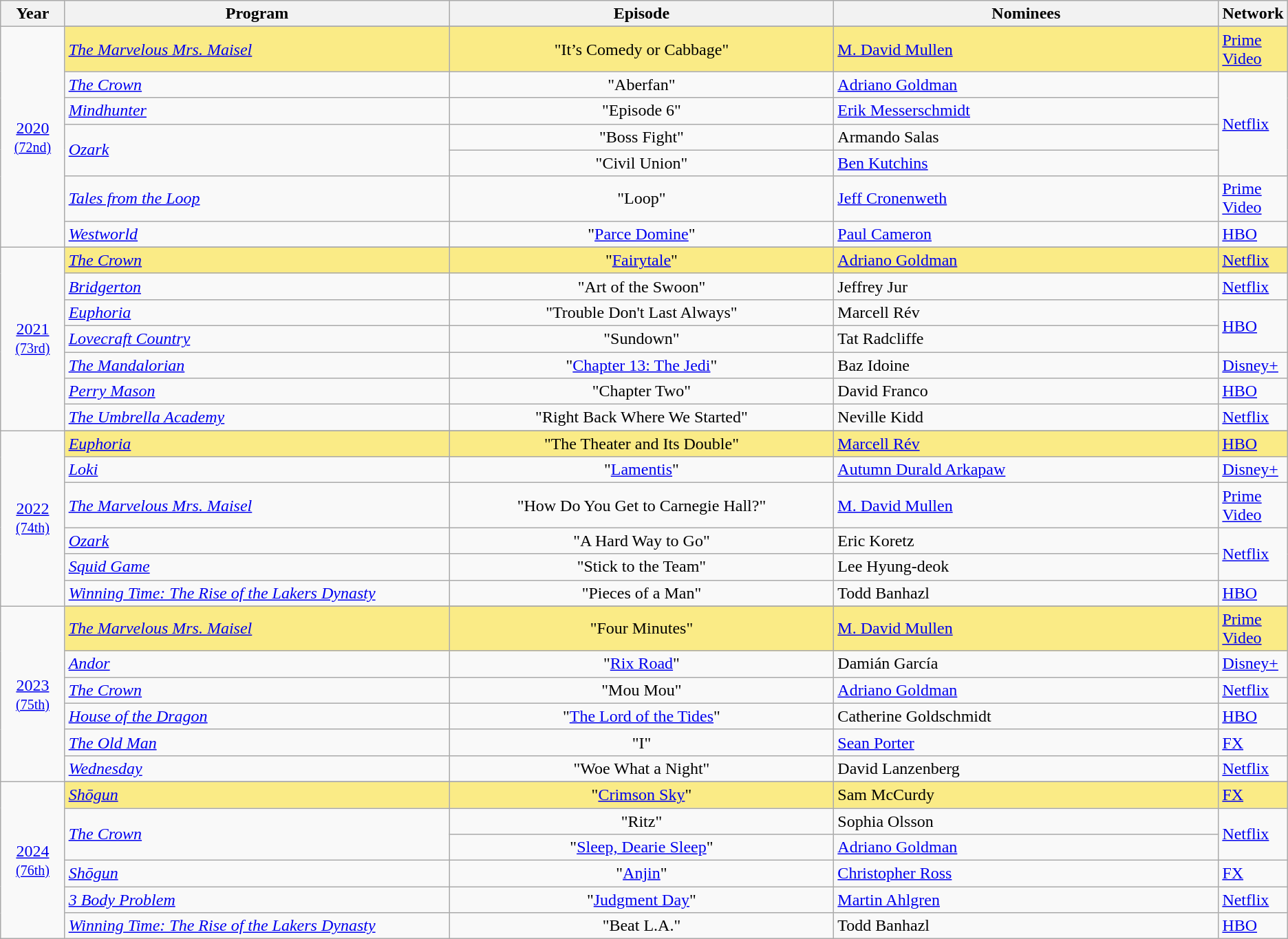<table class="wikitable">
<tr>
<th width="5%">Year</th>
<th width="30%">Program</th>
<th width="30%">Episode</th>
<th width="30%">Nominees</th>
<th width="5%">Network</th>
</tr>
<tr>
<td rowspan="8" align=center><a href='#'>2020</a><br><small><a href='#'>(72nd)</a></small><br></td>
</tr>
<tr style="background:#FAEB86;">
<td><em><a href='#'>The Marvelous Mrs. Maisel</a></em></td>
<td align=center>"It’s Comedy or Cabbage"</td>
<td><a href='#'>M. David Mullen</a></td>
<td><a href='#'>Prime Video</a></td>
</tr>
<tr>
<td><em><a href='#'>The Crown</a></em></td>
<td align=center>"Aberfan"</td>
<td><a href='#'>Adriano Goldman</a></td>
<td rowspan=4><a href='#'>Netflix</a></td>
</tr>
<tr>
<td><em><a href='#'>Mindhunter</a></em></td>
<td align=center>"Episode 6"</td>
<td><a href='#'>Erik Messerschmidt</a></td>
</tr>
<tr>
<td rowspan=2><em><a href='#'>Ozark</a></em></td>
<td align=center>"Boss Fight"</td>
<td>Armando Salas</td>
</tr>
<tr>
<td align=center>"Civil Union"</td>
<td><a href='#'>Ben Kutchins</a></td>
</tr>
<tr>
<td><em><a href='#'>Tales from the Loop</a></em></td>
<td align=center>"Loop"</td>
<td><a href='#'>Jeff Cronenweth</a></td>
<td><a href='#'>Prime Video</a></td>
</tr>
<tr>
<td><em><a href='#'>Westworld</a></em></td>
<td align=center>"<a href='#'>Parce Domine</a>"</td>
<td><a href='#'>Paul Cameron</a></td>
<td><a href='#'>HBO</a></td>
</tr>
<tr>
<td rowspan="8" align=center><a href='#'>2021</a><br><small><a href='#'>(73rd)</a></small><br></td>
</tr>
<tr style="background:#FAEB86;">
<td><em><a href='#'>The Crown</a></em></td>
<td align=center>"<a href='#'>Fairytale</a>"</td>
<td><a href='#'>Adriano Goldman</a></td>
<td><a href='#'>Netflix</a></td>
</tr>
<tr>
<td><em><a href='#'>Bridgerton</a></em></td>
<td align=center>"Art of the Swoon"</td>
<td>Jeffrey Jur</td>
<td><a href='#'>Netflix</a></td>
</tr>
<tr>
<td><em><a href='#'>Euphoria</a></em></td>
<td align=center>"Trouble Don't Last Always"</td>
<td>Marcell Rév</td>
<td rowspan="2"><a href='#'>HBO</a></td>
</tr>
<tr>
<td><em><a href='#'>Lovecraft Country</a></em></td>
<td align=center>"Sundown"</td>
<td>Tat Radcliffe</td>
</tr>
<tr>
<td><em><a href='#'>The Mandalorian</a></em></td>
<td align=center>"<a href='#'>Chapter 13: The Jedi</a>"</td>
<td>Baz Idoine</td>
<td><a href='#'>Disney+</a></td>
</tr>
<tr>
<td><em><a href='#'>Perry Mason</a></em></td>
<td align=center>"Chapter Two"</td>
<td>David Franco</td>
<td><a href='#'>HBO</a></td>
</tr>
<tr>
<td><em><a href='#'>The Umbrella Academy</a></em></td>
<td align=center>"Right Back Where We Started"</td>
<td>Neville Kidd</td>
<td><a href='#'>Netflix</a></td>
</tr>
<tr>
<td rowspan="7" align=center><a href='#'>2022</a><br><small><a href='#'>(74th)</a></small><br></td>
</tr>
<tr style="background:#FAEB86;">
<td><em><a href='#'>Euphoria</a></em></td>
<td align=center>"The Theater and Its Double"</td>
<td><a href='#'>Marcell Rév</a></td>
<td><a href='#'>HBO</a></td>
</tr>
<tr>
<td><em><a href='#'>Loki</a></em></td>
<td align=center>"<a href='#'>Lamentis</a>"</td>
<td><a href='#'>Autumn Durald Arkapaw</a></td>
<td><a href='#'>Disney+</a></td>
</tr>
<tr>
<td><em><a href='#'>The Marvelous Mrs. Maisel</a></em></td>
<td align=center>"How Do You Get to Carnegie Hall?"</td>
<td><a href='#'>M. David Mullen</a></td>
<td><a href='#'>Prime Video</a></td>
</tr>
<tr>
<td><em><a href='#'>Ozark</a></em></td>
<td align=center>"A Hard Way to Go"</td>
<td>Eric Koretz</td>
<td rowspan=2><a href='#'>Netflix</a></td>
</tr>
<tr>
<td><em><a href='#'>Squid Game</a></em></td>
<td align=center>"Stick to the Team"</td>
<td>Lee Hyung-deok</td>
</tr>
<tr>
<td><em><a href='#'>Winning Time: The Rise of the Lakers Dynasty</a></em></td>
<td align=center>"Pieces of a Man"</td>
<td>Todd Banhazl</td>
<td><a href='#'>HBO</a></td>
</tr>
<tr>
<td rowspan="7" align=center><a href='#'>2023</a><br><small><a href='#'>(75th)</a></small><br></td>
</tr>
<tr style="background:#FAEB86;">
<td><em><a href='#'>The Marvelous Mrs. Maisel</a></em></td>
<td align=center>"Four Minutes"</td>
<td><a href='#'>M. David Mullen</a></td>
<td><a href='#'>Prime Video</a></td>
</tr>
<tr>
<td><em><a href='#'>Andor</a></em></td>
<td align=center>"<a href='#'>Rix Road</a>"</td>
<td>Damián García</td>
<td><a href='#'>Disney+</a></td>
</tr>
<tr>
<td><em><a href='#'>The Crown</a></em></td>
<td align=center>"Mou Mou"</td>
<td><a href='#'>Adriano Goldman</a></td>
<td><a href='#'>Netflix</a></td>
</tr>
<tr>
<td><em><a href='#'>House of the Dragon</a></em></td>
<td align=center>"<a href='#'>The Lord of the Tides</a>"</td>
<td>Catherine Goldschmidt</td>
<td><a href='#'>HBO</a></td>
</tr>
<tr>
<td><em><a href='#'>The Old Man</a></em></td>
<td align=center>"I"</td>
<td><a href='#'>Sean Porter</a></td>
<td><a href='#'>FX</a></td>
</tr>
<tr>
<td><em><a href='#'>Wednesday</a></em></td>
<td align=center>"Woe What a Night"</td>
<td>David Lanzenberg</td>
<td><a href='#'>Netflix</a></td>
</tr>
<tr>
<td rowspan="7" align=center><a href='#'>2024</a><br><small><a href='#'>(76th)</a></small><br></td>
</tr>
<tr style="background:#FAEB86;">
<td><em><a href='#'>Shōgun</a></em></td>
<td align=center>"<a href='#'>Crimson Sky</a>"</td>
<td>Sam McCurdy</td>
<td><a href='#'>FX</a></td>
</tr>
<tr>
<td rowspan="2"><em><a href='#'>The Crown</a></em></td>
<td align=center>"Ritz"</td>
<td>Sophia Olsson</td>
<td rowspan="2"><a href='#'>Netflix</a></td>
</tr>
<tr>
<td align=center>"<a href='#'>Sleep, Dearie Sleep</a>"</td>
<td><a href='#'>Adriano Goldman</a></td>
</tr>
<tr>
<td><em><a href='#'>Shōgun</a></em></td>
<td align=center>"<a href='#'>Anjin</a>"</td>
<td><a href='#'>Christopher Ross</a></td>
<td><a href='#'>FX</a></td>
</tr>
<tr>
<td><em><a href='#'>3 Body Problem</a></em></td>
<td align=center>"<a href='#'>Judgment Day</a>"</td>
<td><a href='#'>Martin Ahlgren</a></td>
<td><a href='#'>Netflix</a></td>
</tr>
<tr>
<td><em><a href='#'>Winning Time: The Rise of the Lakers Dynasty</a></em></td>
<td align=center>"Beat L.A."</td>
<td>Todd Banhazl</td>
<td><a href='#'>HBO</a></td>
</tr>
</table>
